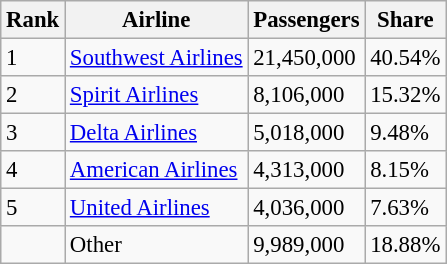<table class="wikitable sortable" style="font-size: 95%" width= align=>
<tr>
<th>Rank</th>
<th>Airline</th>
<th>Passengers</th>
<th>Share</th>
</tr>
<tr>
<td>1</td>
<td><a href='#'>Southwest Airlines</a></td>
<td>21,450,000</td>
<td>40.54%</td>
</tr>
<tr>
<td>2</td>
<td><a href='#'>Spirit Airlines</a></td>
<td>8,106,000</td>
<td>15.32%</td>
</tr>
<tr>
<td>3</td>
<td><a href='#'>Delta Airlines</a></td>
<td>5,018,000</td>
<td>9.48%</td>
</tr>
<tr>
<td>4</td>
<td><a href='#'>American Airlines</a></td>
<td>4,313,000</td>
<td>8.15%</td>
</tr>
<tr>
<td>5</td>
<td><a href='#'>United Airlines</a></td>
<td>4,036,000</td>
<td>7.63%</td>
</tr>
<tr>
<td></td>
<td>Other</td>
<td>9,989,000</td>
<td>18.88%</td>
</tr>
</table>
